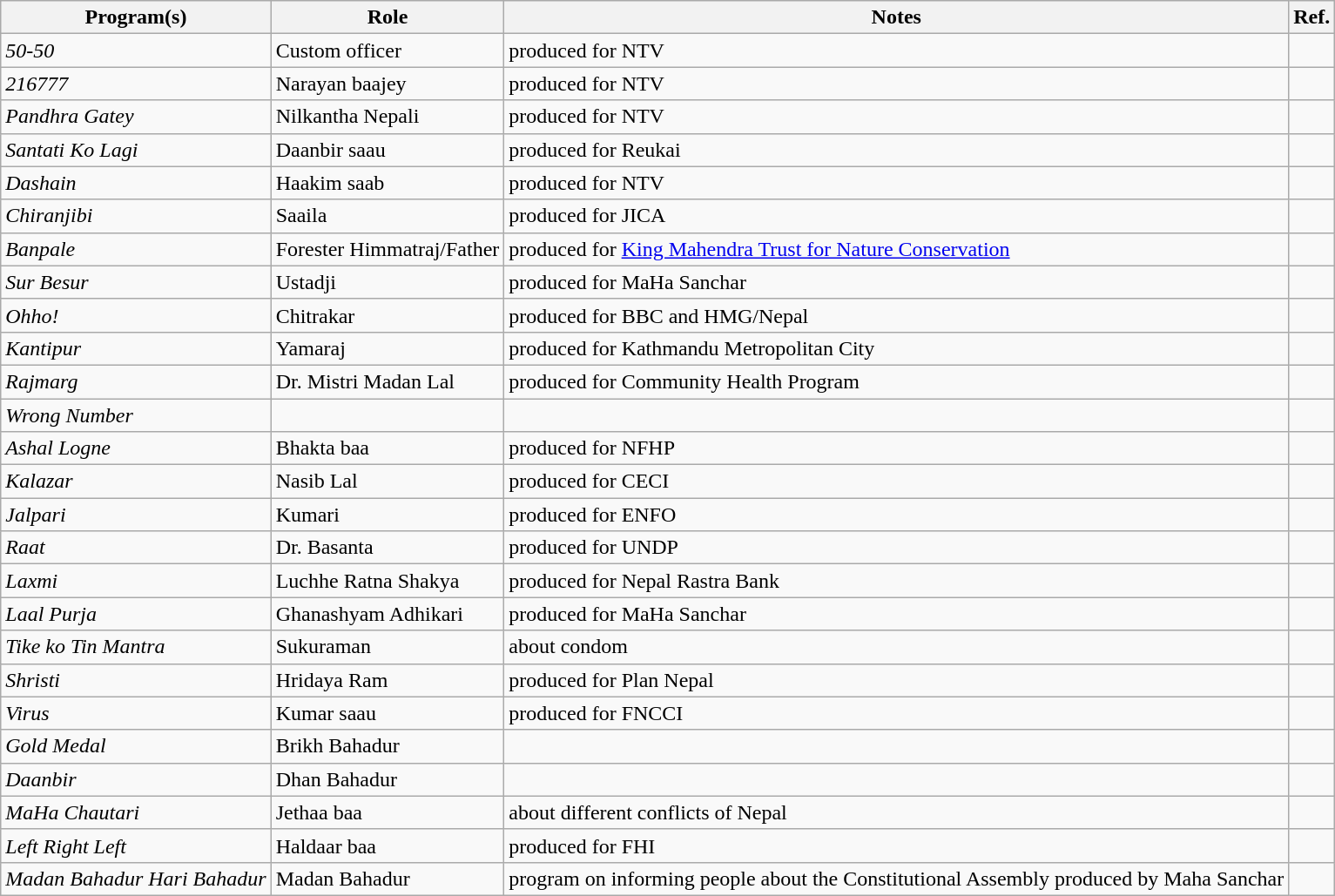<table class="wikitable">
<tr>
<th>Program(s)</th>
<th>Role</th>
<th>Notes</th>
<th>Ref.</th>
</tr>
<tr>
<td><em>50-50</em></td>
<td>Custom officer</td>
<td>produced for NTV</td>
<td></td>
</tr>
<tr>
<td><em>216777</em></td>
<td>Narayan baajey</td>
<td>produced for NTV</td>
<td></td>
</tr>
<tr>
<td><em>Pandhra Gatey</em></td>
<td>Nilkantha Nepali</td>
<td>produced for NTV</td>
<td></td>
</tr>
<tr>
<td><em>Santati Ko Lagi</em></td>
<td>Daanbir saau</td>
<td>produced for Reukai</td>
<td></td>
</tr>
<tr>
<td><em>Dashain</em></td>
<td>Haakim saab</td>
<td>produced for NTV</td>
<td></td>
</tr>
<tr>
<td><em>Chiranjibi</em></td>
<td>Saaila</td>
<td>produced for JICA</td>
<td></td>
</tr>
<tr>
<td><em>Banpale</em></td>
<td>Forester Himmatraj/Father</td>
<td>produced for <a href='#'>King Mahendra Trust for Nature Conservation</a></td>
<td></td>
</tr>
<tr>
<td><em>Sur Besur</em></td>
<td>Ustadji</td>
<td>produced for MaHa Sanchar</td>
<td></td>
</tr>
<tr>
<td><em>Ohho!</em></td>
<td>Chitrakar</td>
<td>produced for BBC and HMG/Nepal</td>
<td></td>
</tr>
<tr>
<td><em>Kantipur</em></td>
<td>Yamaraj</td>
<td>produced for Kathmandu Metropolitan City</td>
<td></td>
</tr>
<tr>
<td><em>Rajmarg</em></td>
<td>Dr. Mistri Madan Lal</td>
<td>produced for Community Health Program</td>
<td></td>
</tr>
<tr>
<td><em>Wrong Number</em></td>
<td></td>
<td></td>
<td></td>
</tr>
<tr>
<td><em>Ashal Logne</em></td>
<td>Bhakta baa</td>
<td>produced for NFHP</td>
<td></td>
</tr>
<tr>
<td><em>Kalazar</em></td>
<td>Nasib Lal</td>
<td>produced for CECI</td>
<td></td>
</tr>
<tr>
<td><em>Jalpari</em></td>
<td>Kumari</td>
<td>produced for ENFO</td>
<td></td>
</tr>
<tr>
<td><em>Raat</em></td>
<td>Dr. Basanta</td>
<td>produced for UNDP</td>
<td></td>
</tr>
<tr>
<td><em>Laxmi</em></td>
<td>Luchhe Ratna Shakya</td>
<td>produced for Nepal Rastra Bank</td>
<td></td>
</tr>
<tr>
<td><em>Laal Purja</em></td>
<td>Ghanashyam Adhikari</td>
<td>produced for MaHa Sanchar</td>
<td></td>
</tr>
<tr>
<td><em>Tike ko Tin Mantra</em></td>
<td>Sukuraman</td>
<td>about condom</td>
<td></td>
</tr>
<tr>
<td><em>Shristi</em></td>
<td>Hridaya Ram</td>
<td>produced for Plan Nepal</td>
<td></td>
</tr>
<tr>
<td><em>Virus</em></td>
<td>Kumar saau</td>
<td>produced for FNCCI</td>
<td></td>
</tr>
<tr>
<td><em>Gold Medal</em></td>
<td>Brikh Bahadur</td>
<td></td>
<td></td>
</tr>
<tr>
<td><em>Daanbir</em></td>
<td>Dhan Bahadur</td>
<td></td>
<td></td>
</tr>
<tr>
<td><em>MaHa Chautari</em></td>
<td>Jethaa baa</td>
<td>about different conflicts of Nepal</td>
<td></td>
</tr>
<tr>
<td><em>Left Right Left</em></td>
<td>Haldaar baa</td>
<td>produced for FHI</td>
<td></td>
</tr>
<tr>
<td><em>Madan Bahadur Hari Bahadur</em></td>
<td>Madan Bahadur</td>
<td>program on informing people about the Constitutional Assembly produced by Maha Sanchar</td>
<td></td>
</tr>
</table>
